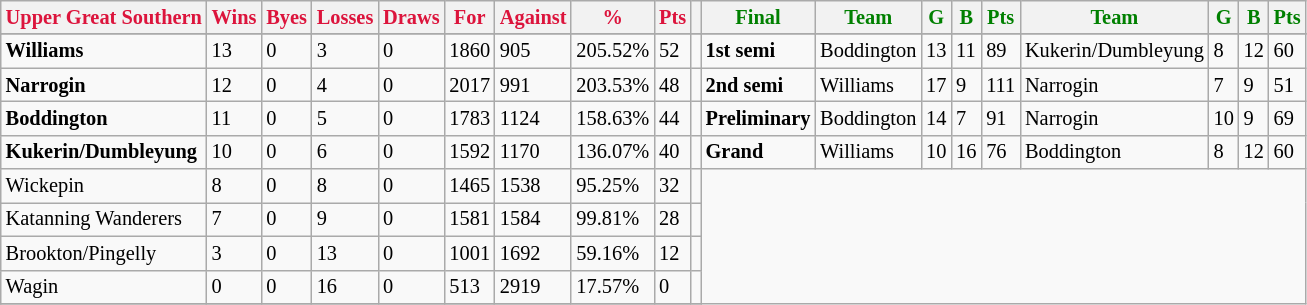<table style="font-size: 85%; text-align: left;" class="wikitable">
<tr>
<th style="color:crimson">Upper Great Southern</th>
<th style="color:crimson">Wins</th>
<th style="color:crimson">Byes</th>
<th style="color:crimson">Losses</th>
<th style="color:crimson">Draws</th>
<th style="color:crimson">For</th>
<th style="color:crimson">Against</th>
<th style="color:crimson">%</th>
<th style="color:crimson">Pts</th>
<th></th>
<th style="color:green">Final</th>
<th style="color:green">Team</th>
<th style="color:green">G</th>
<th style="color:green">B</th>
<th style="color:green">Pts</th>
<th style="color:green">Team</th>
<th style="color:green">G</th>
<th style="color:green">B</th>
<th style="color:green">Pts</th>
</tr>
<tr>
</tr>
<tr>
</tr>
<tr>
<td><strong>	Williams	</strong></td>
<td>13</td>
<td>0</td>
<td>3</td>
<td>0</td>
<td>1860</td>
<td>905</td>
<td>205.52%</td>
<td>52</td>
<td></td>
<td><strong>1st semi</strong></td>
<td>Boddington</td>
<td>13</td>
<td>11</td>
<td>89</td>
<td>Kukerin/Dumbleyung</td>
<td>8</td>
<td>12</td>
<td>60</td>
</tr>
<tr>
<td><strong>	Narrogin	</strong></td>
<td>12</td>
<td>0</td>
<td>4</td>
<td>0</td>
<td>2017</td>
<td>991</td>
<td>203.53%</td>
<td>48</td>
<td></td>
<td><strong>2nd semi</strong></td>
<td>Williams</td>
<td>17</td>
<td>9</td>
<td>111</td>
<td>Narrogin</td>
<td>7</td>
<td>9</td>
<td>51</td>
</tr>
<tr>
<td><strong>	Boddington	</strong></td>
<td>11</td>
<td>0</td>
<td>5</td>
<td>0</td>
<td>1783</td>
<td>1124</td>
<td>158.63%</td>
<td>44</td>
<td></td>
<td><strong>Preliminary</strong></td>
<td>Boddington</td>
<td>14</td>
<td>7</td>
<td>91</td>
<td>Narrogin</td>
<td>10</td>
<td>9</td>
<td>69</td>
</tr>
<tr>
<td><strong>	Kukerin/Dumbleyung	</strong></td>
<td>10</td>
<td>0</td>
<td>6</td>
<td>0</td>
<td>1592</td>
<td>1170</td>
<td>136.07%</td>
<td>40</td>
<td></td>
<td><strong>Grand</strong></td>
<td>Williams</td>
<td>10</td>
<td>16</td>
<td>76</td>
<td>Boddington</td>
<td>8</td>
<td>12</td>
<td>60</td>
</tr>
<tr>
<td>Wickepin</td>
<td>8</td>
<td>0</td>
<td>8</td>
<td>0</td>
<td>1465</td>
<td>1538</td>
<td>95.25%</td>
<td>32</td>
<td></td>
</tr>
<tr>
<td>Katanning Wanderers</td>
<td>7</td>
<td>0</td>
<td>9</td>
<td>0</td>
<td>1581</td>
<td>1584</td>
<td>99.81%</td>
<td>28</td>
<td></td>
</tr>
<tr>
<td>Brookton/Pingelly</td>
<td>3</td>
<td>0</td>
<td>13</td>
<td>0</td>
<td>1001</td>
<td>1692</td>
<td>59.16%</td>
<td>12</td>
<td></td>
</tr>
<tr>
<td>Wagin</td>
<td>0</td>
<td>0</td>
<td>16</td>
<td>0</td>
<td>513</td>
<td>2919</td>
<td>17.57%</td>
<td>0</td>
<td></td>
</tr>
<tr>
</tr>
</table>
